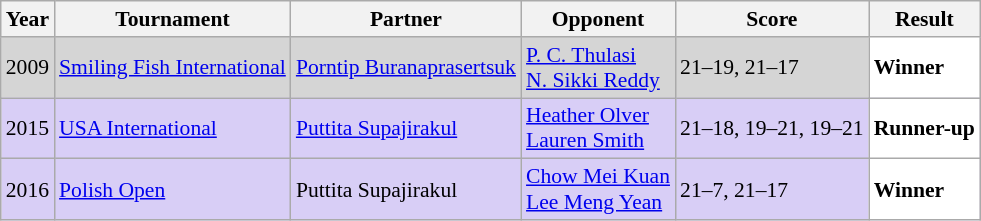<table class="sortable wikitable" style="font-size: 90%">
<tr>
<th>Year</th>
<th>Tournament</th>
<th>Partner</th>
<th>Opponent</th>
<th>Score</th>
<th>Result</th>
</tr>
<tr style="background:#D5D5D5">
<td align="center">2009</td>
<td align="left"><a href='#'>Smiling Fish International</a></td>
<td align="left"> <a href='#'>Porntip Buranaprasertsuk</a></td>
<td align="left"> <a href='#'>P. C. Thulasi</a> <br>  <a href='#'>N. Sikki Reddy</a></td>
<td align="left">21–19, 21–17</td>
<td style="text-align:left; background:white"> <strong>Winner</strong></td>
</tr>
<tr style="background:#D8CEF6">
<td align="center">2015</td>
<td align="left"><a href='#'>USA International</a></td>
<td align="left"> <a href='#'>Puttita Supajirakul</a></td>
<td align="left"> <a href='#'>Heather Olver</a> <br>  <a href='#'>Lauren Smith</a></td>
<td align="left">21–18, 19–21, 19–21</td>
<td style="text-align:left; background:white"> <strong>Runner-up</strong></td>
</tr>
<tr style="background:#D8CEF6">
<td align="center">2016</td>
<td align="left"><a href='#'>Polish Open</a></td>
<td align="left"> Puttita Supajirakul</td>
<td align="left"> <a href='#'>Chow Mei Kuan</a> <br>  <a href='#'>Lee Meng Yean</a></td>
<td align="left">21–7, 21–17</td>
<td style="text-align:left; background:white"> <strong>Winner</strong></td>
</tr>
</table>
